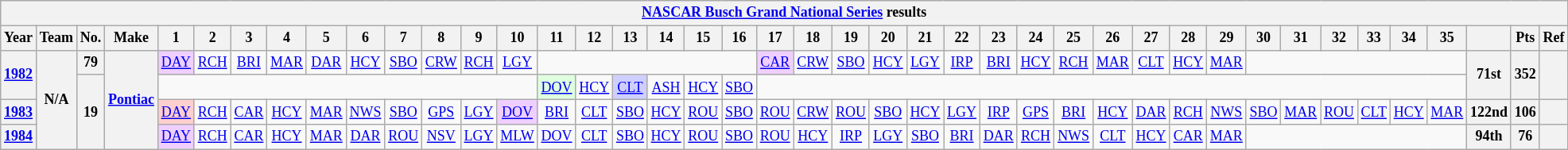<table class="wikitable" style="text-align:center; font-size:75%">
<tr>
<th colspan=42><a href='#'>NASCAR Busch Grand National Series</a> results</th>
</tr>
<tr>
<th>Year</th>
<th>Team</th>
<th>No.</th>
<th>Make</th>
<th>1</th>
<th>2</th>
<th>3</th>
<th>4</th>
<th>5</th>
<th>6</th>
<th>7</th>
<th>8</th>
<th>9</th>
<th>10</th>
<th>11</th>
<th>12</th>
<th>13</th>
<th>14</th>
<th>15</th>
<th>16</th>
<th>17</th>
<th>18</th>
<th>19</th>
<th>20</th>
<th>21</th>
<th>22</th>
<th>23</th>
<th>24</th>
<th>25</th>
<th>26</th>
<th>27</th>
<th>28</th>
<th>29</th>
<th>30</th>
<th>31</th>
<th>32</th>
<th>33</th>
<th>34</th>
<th>35</th>
<th></th>
<th>Pts</th>
<th>Ref</th>
</tr>
<tr>
<th rowspan=2><a href='#'>1982</a></th>
<th rowspan=4>N/A</th>
<th>79</th>
<th rowspan=4><a href='#'>Pontiac</a></th>
<td style="background:#EFCFFF;"><a href='#'>DAY</a><br></td>
<td><a href='#'>RCH</a></td>
<td><a href='#'>BRI</a></td>
<td><a href='#'>MAR</a></td>
<td><a href='#'>DAR</a></td>
<td><a href='#'>HCY</a></td>
<td><a href='#'>SBO</a></td>
<td><a href='#'>CRW</a></td>
<td><a href='#'>RCH</a></td>
<td><a href='#'>LGY</a></td>
<td colspan=6></td>
<td style="background:#EFCFFF;"><a href='#'>CAR</a><br></td>
<td><a href='#'>CRW</a></td>
<td><a href='#'>SBO</a></td>
<td><a href='#'>HCY</a></td>
<td><a href='#'>LGY</a></td>
<td><a href='#'>IRP</a></td>
<td><a href='#'>BRI</a></td>
<td><a href='#'>HCY</a></td>
<td><a href='#'>RCH</a></td>
<td><a href='#'>MAR</a></td>
<td><a href='#'>CLT</a></td>
<td><a href='#'>HCY</a></td>
<td><a href='#'>MAR</a></td>
<td colspan=6></td>
<th rowspan=2>71st</th>
<th rowspan=2>352</th>
<th rowspan=2></th>
</tr>
<tr>
<th rowspan=3>19</th>
<td colspan=10></td>
<td style="background:#DFFFDF;"><a href='#'>DOV</a><br></td>
<td><a href='#'>HCY</a></td>
<td style="background:#CFCFFF;"><a href='#'>CLT</a><br></td>
<td><a href='#'>ASH</a></td>
<td><a href='#'>HCY</a></td>
<td><a href='#'>SBO</a></td>
<td colspan=19></td>
</tr>
<tr>
<th><a href='#'>1983</a></th>
<td style="background:#FFCFCF;"><a href='#'>DAY</a><br></td>
<td><a href='#'>RCH</a></td>
<td><a href='#'>CAR</a></td>
<td><a href='#'>HCY</a></td>
<td><a href='#'>MAR</a></td>
<td><a href='#'>NWS</a></td>
<td><a href='#'>SBO</a></td>
<td><a href='#'>GPS</a></td>
<td><a href='#'>LGY</a></td>
<td style="background:#EFCFFF;"><a href='#'>DOV</a><br></td>
<td><a href='#'>BRI</a></td>
<td><a href='#'>CLT</a></td>
<td><a href='#'>SBO</a></td>
<td><a href='#'>HCY</a></td>
<td><a href='#'>ROU</a></td>
<td><a href='#'>SBO</a></td>
<td><a href='#'>ROU</a></td>
<td><a href='#'>CRW</a></td>
<td><a href='#'>ROU</a></td>
<td><a href='#'>SBO</a></td>
<td><a href='#'>HCY</a></td>
<td><a href='#'>LGY</a></td>
<td><a href='#'>IRP</a></td>
<td><a href='#'>GPS</a></td>
<td><a href='#'>BRI</a></td>
<td><a href='#'>HCY</a></td>
<td><a href='#'>DAR</a></td>
<td><a href='#'>RCH</a></td>
<td><a href='#'>NWS</a></td>
<td><a href='#'>SBO</a></td>
<td><a href='#'>MAR</a></td>
<td><a href='#'>ROU</a></td>
<td><a href='#'>CLT</a></td>
<td><a href='#'>HCY</a></td>
<td><a href='#'>MAR</a></td>
<th>122nd</th>
<th>106</th>
<th></th>
</tr>
<tr>
<th><a href='#'>1984</a></th>
<td style="background:#EFCFFF;"><a href='#'>DAY</a><br></td>
<td><a href='#'>RCH</a></td>
<td><a href='#'>CAR</a></td>
<td><a href='#'>HCY</a></td>
<td><a href='#'>MAR</a></td>
<td><a href='#'>DAR</a></td>
<td><a href='#'>ROU</a></td>
<td><a href='#'>NSV</a></td>
<td><a href='#'>LGY</a></td>
<td><a href='#'>MLW</a></td>
<td><a href='#'>DOV</a></td>
<td><a href='#'>CLT</a></td>
<td><a href='#'>SBO</a></td>
<td><a href='#'>HCY</a></td>
<td><a href='#'>ROU</a></td>
<td><a href='#'>SBO</a></td>
<td><a href='#'>ROU</a></td>
<td><a href='#'>HCY</a></td>
<td><a href='#'>IRP</a></td>
<td><a href='#'>LGY</a></td>
<td><a href='#'>SBO</a></td>
<td><a href='#'>BRI</a></td>
<td><a href='#'>DAR</a></td>
<td><a href='#'>RCH</a></td>
<td><a href='#'>NWS</a></td>
<td><a href='#'>CLT</a></td>
<td><a href='#'>HCY</a></td>
<td><a href='#'>CAR</a></td>
<td><a href='#'>MAR</a></td>
<td colspan=6></td>
<th>94th</th>
<th>76</th>
<th></th>
</tr>
</table>
